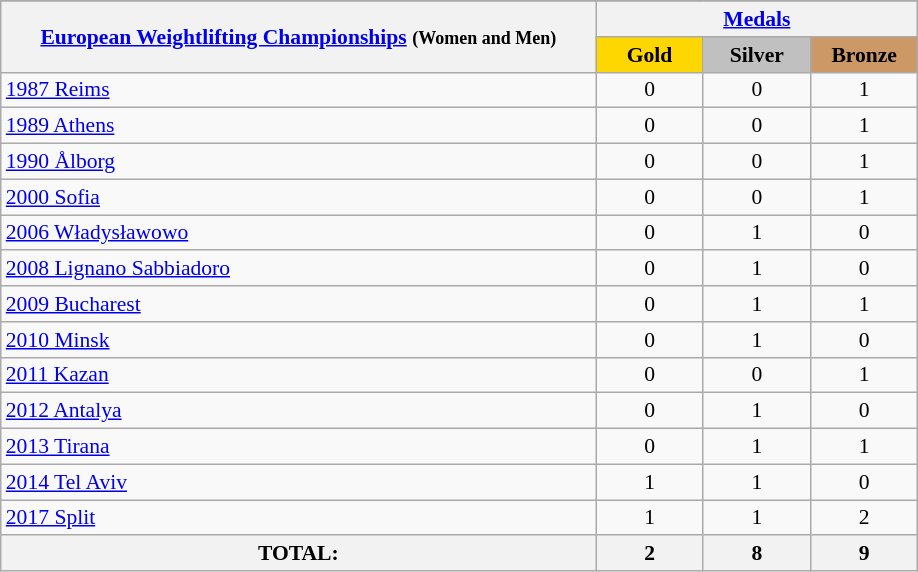<table class="wikitable collapsible collapsed" cellspacing="2" style="margin-top:7px; margin-right:0; text-align:center; font-size:90%;">
<tr style="font-size:100%; text-align:right;">
</tr>
<tr>
<th rowspan=2 style="width:390px;"><a href='#'>European Weightlifting Championships</a> <small>(Women and Men)</small></th>
<th colspan=3><a href='#'>Medals</a></th>
</tr>
<tr>
<th style="background:gold; width:4.5em; font-weight:bold;">Gold</th>
<th style="background:silver; width:4.5em; font-weight:bold;">Silver</th>
<th style="background:#cc9966; width:4.5em; font-weight:bold;">Bronze</th>
</tr>
<tr>
<td align=left> <a href='#'>1987 Reims</a></td>
<td>0</td>
<td>0</td>
<td>1</td>
</tr>
<tr>
<td align=left> <a href='#'>1989 Athens</a></td>
<td>0</td>
<td>0</td>
<td>1</td>
</tr>
<tr>
<td align=left> <a href='#'>1990 Ålborg</a></td>
<td>0</td>
<td>0</td>
<td>1</td>
</tr>
<tr>
<td align=left> <a href='#'>2000 Sofia</a></td>
<td>0</td>
<td>0</td>
<td>1</td>
</tr>
<tr>
<td align=left> <a href='#'>2006 Władysławowo</a></td>
<td>0</td>
<td>1</td>
<td>0</td>
</tr>
<tr>
<td align=left> <a href='#'>2008 Lignano Sabbiadoro</a></td>
<td>0</td>
<td>1</td>
<td>0</td>
</tr>
<tr>
<td align=left> <a href='#'>2009 Bucharest</a></td>
<td>0</td>
<td>1</td>
<td>1</td>
</tr>
<tr>
<td align=left> <a href='#'>2010 Minsk</a></td>
<td>0</td>
<td>1</td>
<td>0</td>
</tr>
<tr>
<td align=left> <a href='#'>2011 Kazan</a></td>
<td>0</td>
<td>0</td>
<td>1</td>
</tr>
<tr>
<td align=left> <a href='#'>2012 Antalya</a></td>
<td>0</td>
<td>1</td>
<td>0</td>
</tr>
<tr>
<td align=left> <a href='#'>2013 Tirana</a></td>
<td>0</td>
<td>1</td>
<td>1</td>
</tr>
<tr>
<td align=left> <a href='#'>2014 Tel Aviv</a></td>
<td>1</td>
<td>1</td>
<td>0</td>
</tr>
<tr>
<td align=left> <a href='#'>2017 Split</a></td>
<td>1</td>
<td>1</td>
<td>2</td>
</tr>
<tr>
<th>TOTAL:</th>
<th>2</th>
<th>8</th>
<th>9</th>
</tr>
</table>
